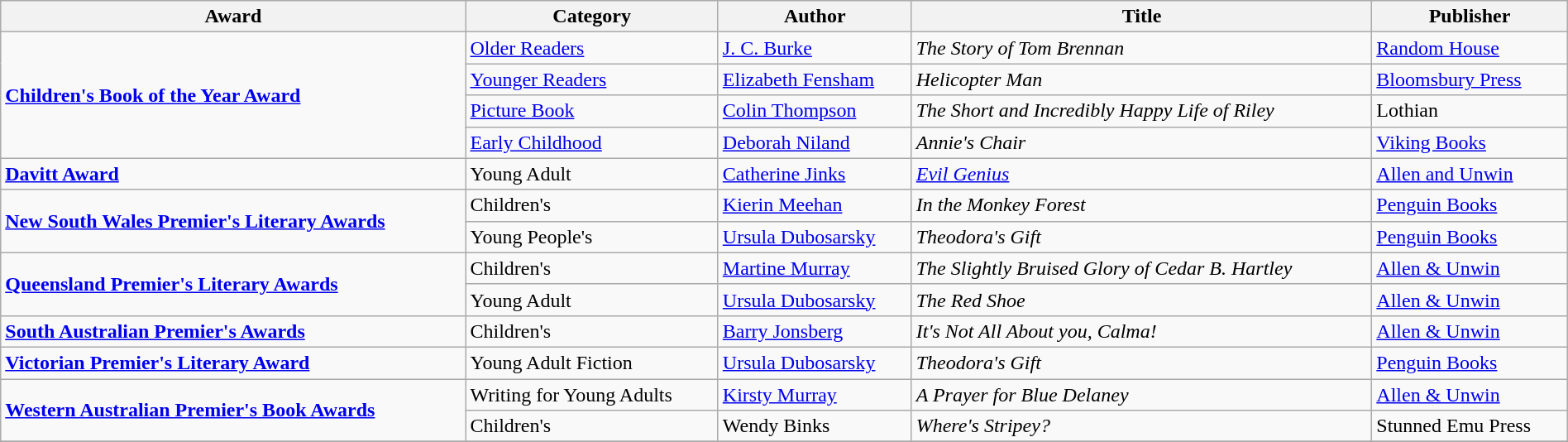<table class="wikitable" width=100%>
<tr>
<th>Award</th>
<th>Category</th>
<th>Author</th>
<th>Title</th>
<th>Publisher</th>
</tr>
<tr>
<td rowspan=4><strong><a href='#'>Children's Book of the Year Award</a></strong></td>
<td><a href='#'>Older Readers</a></td>
<td><a href='#'>J. C. Burke</a></td>
<td><em>The Story of Tom Brennan</em></td>
<td><a href='#'>Random House</a></td>
</tr>
<tr>
<td><a href='#'>Younger Readers</a></td>
<td><a href='#'>Elizabeth Fensham</a></td>
<td><em>Helicopter Man</em></td>
<td><a href='#'>Bloomsbury Press</a></td>
</tr>
<tr>
<td><a href='#'>Picture Book</a></td>
<td><a href='#'>Colin Thompson</a></td>
<td><em>The Short and Incredibly Happy Life of Riley</em></td>
<td>Lothian</td>
</tr>
<tr>
<td><a href='#'>Early Childhood</a></td>
<td><a href='#'>Deborah Niland</a></td>
<td><em>Annie's Chair</em></td>
<td><a href='#'>Viking Books</a></td>
</tr>
<tr>
<td><strong><a href='#'>Davitt Award</a></strong></td>
<td>Young Adult</td>
<td><a href='#'>Catherine Jinks</a></td>
<td><em><a href='#'>Evil Genius</a></em></td>
<td><a href='#'>Allen and Unwin</a></td>
</tr>
<tr>
<td rowspan=2><strong><a href='#'>New South Wales Premier's Literary Awards</a></strong></td>
<td>Children's</td>
<td><a href='#'>Kierin Meehan</a></td>
<td><em>In the Monkey Forest</em></td>
<td><a href='#'>Penguin Books</a></td>
</tr>
<tr>
<td>Young People's</td>
<td><a href='#'>Ursula Dubosarsky</a></td>
<td><em>Theodora's Gift</em></td>
<td><a href='#'>Penguin Books</a></td>
</tr>
<tr>
<td rowspan=2><strong><a href='#'>Queensland Premier's Literary Awards</a></strong></td>
<td>Children's</td>
<td><a href='#'>Martine Murray</a></td>
<td><em>The Slightly Bruised Glory of Cedar B. Hartley</em></td>
<td><a href='#'>Allen & Unwin</a></td>
</tr>
<tr>
<td>Young Adult</td>
<td><a href='#'>Ursula Dubosarsky</a></td>
<td><em>The Red Shoe</em></td>
<td><a href='#'>Allen & Unwin</a></td>
</tr>
<tr>
<td><strong><a href='#'>South Australian Premier's Awards</a></strong></td>
<td>Children's</td>
<td><a href='#'>Barry Jonsberg</a></td>
<td><em>It's Not All About you, Calma!</em></td>
<td><a href='#'>Allen & Unwin</a></td>
</tr>
<tr>
<td><strong><a href='#'>Victorian Premier's Literary Award</a></strong></td>
<td>Young Adult Fiction</td>
<td><a href='#'>Ursula Dubosarsky</a></td>
<td><em>Theodora's Gift</em></td>
<td><a href='#'>Penguin Books</a></td>
</tr>
<tr>
<td rowspan=2><strong><a href='#'>Western Australian Premier's Book Awards</a></strong></td>
<td>Writing for Young Adults</td>
<td><a href='#'>Kirsty Murray</a></td>
<td><em>A Prayer for Blue Delaney</em></td>
<td><a href='#'>Allen & Unwin</a></td>
</tr>
<tr>
<td>Children's</td>
<td>Wendy Binks</td>
<td><em>Where's Stripey?</em></td>
<td>Stunned Emu Press</td>
</tr>
<tr>
</tr>
</table>
